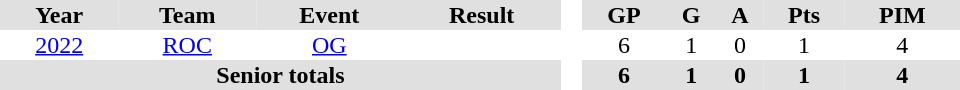<table border="0" cellpadding="1" cellspacing="0" style="text-align:center; width:40em">
<tr ALIGN="center" bgcolor="#e0e0e0">
<th>Year</th>
<th>Team</th>
<th>Event</th>
<th>Result</th>
<th rowspan="99" bgcolor="#ffffff"> </th>
<th>GP</th>
<th>G</th>
<th>A</th>
<th>Pts</th>
<th>PIM</th>
</tr>
<tr>
<td><a href='#'>2022</a></td>
<td><a href='#'>ROC</a></td>
<td><a href='#'>OG</a></td>
<td></td>
<td>6</td>
<td>1</td>
<td>0</td>
<td>1</td>
<td>4</td>
</tr>
<tr bgcolor="#e0e0e0">
<th colspan="4">Senior totals</th>
<th>6</th>
<th>1</th>
<th>0</th>
<th>1</th>
<th>4</th>
</tr>
</table>
